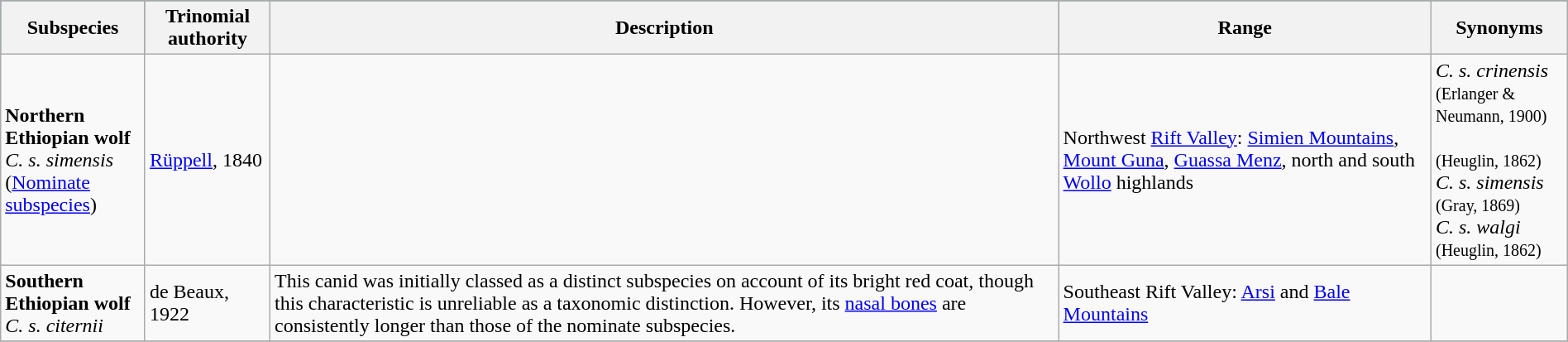<table class="wikitable collapsed" style="width:100%;">
<tr bgcolor="#115a6c">
<th>Subspecies</th>
<th>Trinomial authority</th>
<th>Description</th>
<th>Range</th>
<th>Synonyms</th>
</tr>
<tr --->
<td><strong>Northern Ethiopian wolf</strong><br><em>C. s. simensis</em><br>(<a href='#'>Nominate subspecies</a>)<br></td>
<td><a href='#'>Rüppell</a>, 1840</td>
<td></td>
<td>Northwest <a href='#'>Rift Valley</a>: <a href='#'>Simien Mountains</a>, <a href='#'>Mount Guna</a>, <a href='#'>Guassa Menz</a>, north and south <a href='#'>Wollo</a> highlands</td>
<td><em>C. s. crinensis</em><br><small>(Erlanger & Neumann, 1900)</small><br><br><small>(Heuglin, 1862)</small><br><em>C. s. simensis</em><br><small>(Gray, 1869)</small><br><em>C. s. walgi</em><br><small>(Heuglin, 1862)</small></td>
</tr>
<tr --->
<td><strong>Southern Ethiopian wolf</strong><br><em>C. s. citernii</em><br></td>
<td>de Beaux, 1922</td>
<td>This canid was initially classed as a distinct subspecies on account of its bright red coat, though this characteristic is unreliable as a taxonomic distinction. However, its <a href='#'>nasal bones</a> are consistently longer than those of the nominate subspecies.</td>
<td>Southeast Rift Valley: <a href='#'>Arsi</a> and <a href='#'>Bale Mountains</a></td>
<td></td>
</tr>
<tr --->
</tr>
</table>
